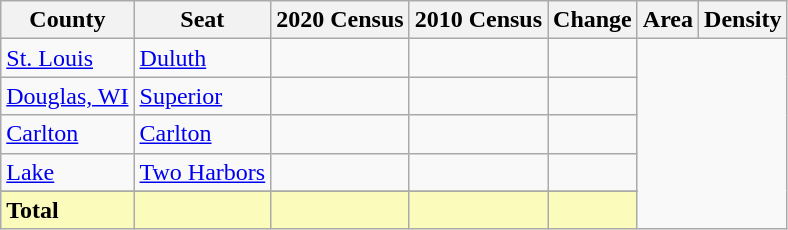<table class="wikitable sortable">
<tr>
<th>County</th>
<th>Seat</th>
<th>2020 Census</th>
<th>2010 Census</th>
<th>Change</th>
<th>Area</th>
<th>Density</th>
</tr>
<tr>
<td><a href='#'>St. Louis</a></td>
<td><a href='#'>Duluth</a></td>
<td></td>
<td></td>
<td></td>
</tr>
<tr>
<td><a href='#'>Douglas, WI</a></td>
<td><a href='#'>Superior</a></td>
<td></td>
<td></td>
<td></td>
</tr>
<tr>
<td><a href='#'>Carlton</a></td>
<td><a href='#'>Carlton</a></td>
<td></td>
<td></td>
<td></td>
</tr>
<tr>
<td><a href='#'>Lake</a></td>
<td><a href='#'>Two Harbors</a></td>
<td></td>
<td></td>
<td></td>
</tr>
<tr>
</tr>
<tr class=sortbottom style="background:#fbfbbb">
<td><strong>Total</strong></td>
<td></td>
<td></td>
<td></td>
<td></td>
</tr>
</table>
